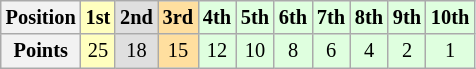<table class="wikitable" style="font-size: 85%;">
<tr>
<th>Position</th>
<td style="background:#ffffbf" align="center"><strong>1st</strong></td>
<td style="background:#dfdfdf" align="center"><strong>2nd</strong></td>
<td style="background:#ffdf9f" align="center"><strong>3rd</strong></td>
<td style="background:#dfffdf" align="center"><strong>4th</strong></td>
<td style="background:#dfffdf" align="center"><strong>5th</strong></td>
<td style="background:#dfffdf" align="center"><strong>6th</strong></td>
<td style="background:#dfffdf" align="center"><strong>7th</strong></td>
<td style="background:#dfffdf" align="center"><strong>8th</strong></td>
<td style="background:#dfffdf" align="center"><strong>9th</strong></td>
<td style="background:#dfffdf" align="center"><strong>10th</strong></td>
</tr>
<tr>
<th>Points</th>
<td style="background:#ffffbf" align="center">25</td>
<td style="background:#dfdfdf" align="center">18</td>
<td style="background:#ffdf9f" align="center">15</td>
<td style="background:#dfffdf" align="center">12</td>
<td style="background:#dfffdf" align="center">10</td>
<td style="background:#dfffdf" align="center">8</td>
<td style="background:#dfffdf" align="center">6</td>
<td style="background:#dfffdf" align="center">4</td>
<td style="background:#dfffdf" align="center">2</td>
<td style="background:#dfffdf" align="center">1</td>
</tr>
</table>
